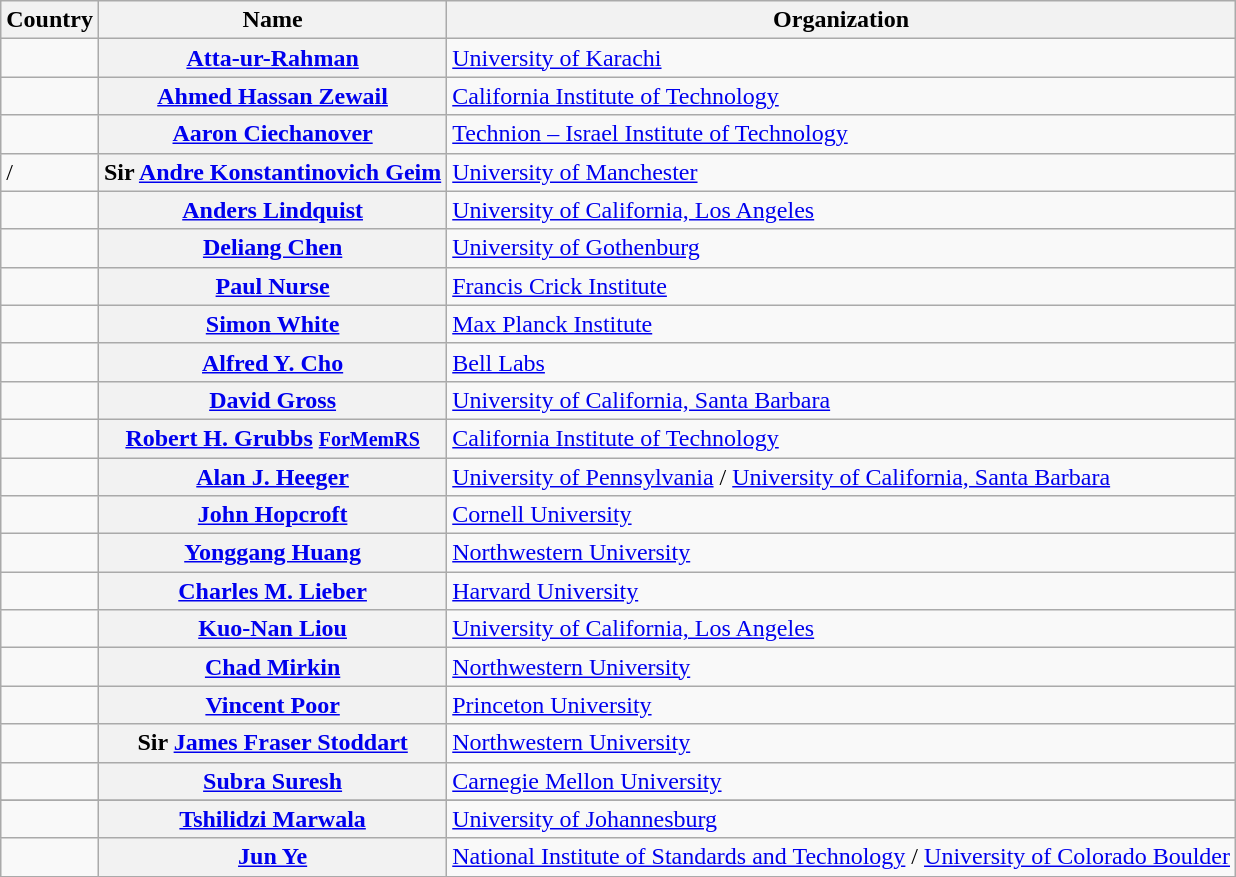<table class = "wikitable plainrowheaders sortable">
<tr>
<th scope = col>Country</th>
<th scope = col>Name</th>
<th scope = col>Organization</th>
</tr>
<tr>
<td></td>
<th scope = row data-sort-value = "Rahman, Atta-ur"><a href='#'>Atta-ur-Rahman</a></th>
<td><a href='#'>University of Karachi</a></td>
</tr>
<tr>
<td></td>
<th scope = row data-sort-value = "Zewail, Ahmed Hassan"><a href='#'>Ahmed Hassan Zewail</a></th>
<td><a href='#'>California Institute of Technology</a></td>
</tr>
<tr>
<td></td>
<th scope = row data-sort-value = "Ciechanover, Aaron"><a href='#'>Aaron Ciechanover</a></th>
<td><a href='#'>Technion – Israel Institute of Technology</a></td>
</tr>
<tr>
<td> / </td>
<th scope = row data-sort-value = "Geim, Andre Konstantinovich">Sir <a href='#'>Andre Konstantinovich Geim</a> </th>
<td><a href='#'>University of Manchester</a></td>
</tr>
<tr>
<td></td>
<th scope = row data-sort-value = "Lindquist, Anders"><a href='#'>Anders Lindquist</a></th>
<td><a href='#'>University of California, Los Angeles</a></td>
</tr>
<tr>
<td></td>
<th scope = row data-sort-value = "Chen, Deliang"><a href='#'>Deliang Chen</a></th>
<td><a href='#'>University of Gothenburg</a></td>
</tr>
<tr>
<td></td>
<th scope = row data-sort-value = "Nurse, Paul"><a href='#'>Paul Nurse</a></th>
<td><a href='#'>Francis Crick Institute</a></td>
</tr>
<tr>
<td></td>
<th scope = row data-sort-value = "White, Simon"><a href='#'>Simon White</a></th>
<td><a href='#'>Max Planck Institute</a></td>
</tr>
<tr>
<td></td>
<th scope = row data-sort-value = "Cho, Alfred Y."><a href='#'>Alfred Y. Cho</a></th>
<td><a href='#'>Bell Labs</a></td>
</tr>
<tr>
<td></td>
<th scope = row data-sort-value = "Gross, David"><a href='#'>David Gross</a></th>
<td><a href='#'>University of California, Santa Barbara</a></td>
</tr>
<tr>
<td></td>
<th scope = row data-sort-value = "Grubbs, Robert H."><a href='#'>Robert H. Grubbs</a> <small><a href='#'>ForMemRS</a></small></th>
<td><a href='#'>California Institute of Technology</a></td>
</tr>
<tr>
<td></td>
<th scope = row data-sort-value = "Heeger, Alan J."><a href='#'>Alan J. Heeger</a></th>
<td><a href='#'>University of Pennsylvania</a> / <a href='#'>University of California, Santa Barbara</a></td>
</tr>
<tr>
<td></td>
<th scope = row data-sort-value = "Hopcroft, John"><a href='#'>John Hopcroft</a></th>
<td><a href='#'>Cornell University</a></td>
</tr>
<tr>
<td></td>
<th scope = row data-sort-value = "Huang, Yonggang"><a href='#'>Yonggang Huang</a></th>
<td><a href='#'>Northwestern University</a></td>
</tr>
<tr>
<td></td>
<th scope = row data-sort-value = "Lieber, Charles M."><a href='#'>Charles M. Lieber</a></th>
<td><a href='#'>Harvard University</a></td>
</tr>
<tr>
<td></td>
<th scope = row data-sort-value = "Liou, Kuo-Nan"><a href='#'>Kuo-Nan Liou</a></th>
<td><a href='#'>University of California, Los Angeles</a></td>
</tr>
<tr>
<td></td>
<th scope = row data-sort-value = "Mirkin, Chad"><a href='#'>Chad Mirkin</a></th>
<td><a href='#'>Northwestern University</a></td>
</tr>
<tr>
<td></td>
<th scope = row data-sort-value = "Poor, Vincent"><a href='#'>Vincent Poor</a></th>
<td><a href='#'>Princeton University</a></td>
</tr>
<tr>
<td></td>
<th scope = row data-sort-value = "Stoddart, James Fraser">Sir <a href='#'>James Fraser Stoddart</a> </th>
<td><a href='#'>Northwestern University</a></td>
</tr>
<tr>
<td></td>
<th scope = row data-sort-value = "Suresh, Subra"><a href='#'>Subra Suresh</a></th>
<td><a href='#'>Carnegie Mellon University</a></td>
</tr>
<tr>
</tr>
<tr>
<td></td>
<th scope = row data-sort-value = "Marwala, Tshilidzi"><a href='#'>Tshilidzi Marwala</a></th>
<td><a href='#'>University of Johannesburg</a></td>
</tr>
<tr>
<td></td>
<th scope = row data-sort-value = "Ye, Jun"><a href='#'>Jun Ye</a></th>
<td><a href='#'>National Institute of Standards and Technology</a> / <a href='#'>University of Colorado Boulder</a></td>
</tr>
<tr>
</tr>
</table>
